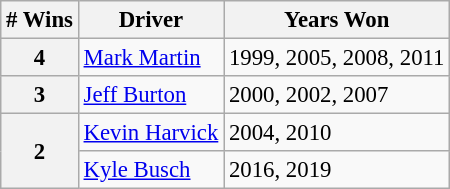<table class="wikitable" style="font-size: 95%;">
<tr>
<th># Wins</th>
<th>Driver</th>
<th>Years Won</th>
</tr>
<tr>
<th>4</th>
<td><a href='#'>Mark Martin</a></td>
<td>1999, 2005, 2008, 2011</td>
</tr>
<tr>
<th>3</th>
<td><a href='#'>Jeff Burton</a></td>
<td>2000, 2002, 2007</td>
</tr>
<tr>
<th rowspan="2">2</th>
<td><a href='#'>Kevin Harvick</a></td>
<td>2004, 2010</td>
</tr>
<tr>
<td><a href='#'>Kyle Busch</a></td>
<td>2016, 2019</td>
</tr>
</table>
